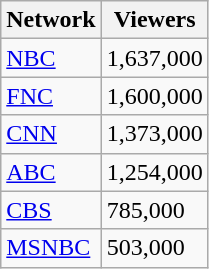<table class="wikitable">
<tr>
<th>Network</th>
<th>Viewers</th>
</tr>
<tr>
<td><a href='#'>NBC</a></td>
<td>1,637,000</td>
</tr>
<tr>
<td><a href='#'>FNC</a></td>
<td>1,600,000</td>
</tr>
<tr>
<td><a href='#'>CNN</a></td>
<td>1,373,000</td>
</tr>
<tr>
<td><a href='#'>ABC</a></td>
<td>1,254,000</td>
</tr>
<tr>
<td><a href='#'>CBS</a></td>
<td>785,000</td>
</tr>
<tr>
<td><a href='#'>MSNBC</a></td>
<td>503,000</td>
</tr>
</table>
